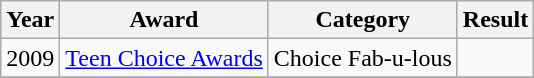<table class="wikitable">
<tr>
<th>Year</th>
<th>Award</th>
<th>Category</th>
<th>Result</th>
</tr>
<tr>
<td align="center">2009</td>
<td><a href='#'>Teen Choice Awards</a></td>
<td>Choice Fab-u-lous</td>
<td></td>
</tr>
<tr>
</tr>
</table>
